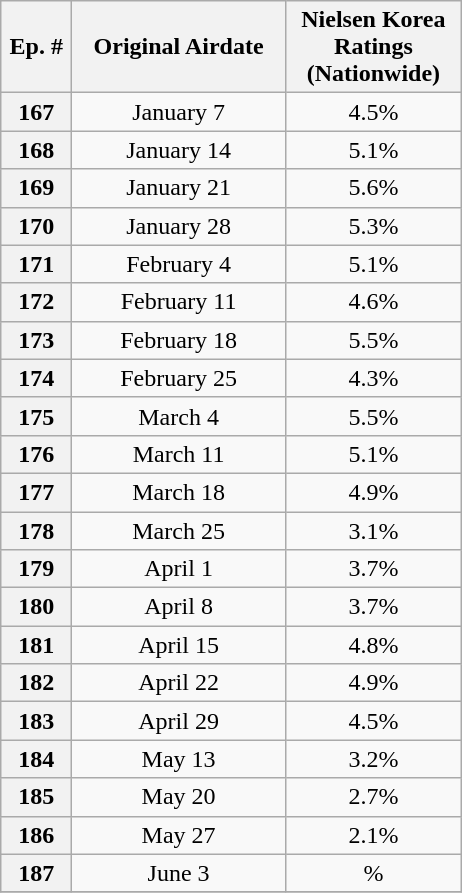<table class="wikitable" style="text-align:center">
<tr>
<th style=width:40px>Ep. #</th>
<th style=width:135px>Original Airdate</th>
<th colspan="1" width=110>Nielsen Korea Ratings (Nationwide)<br></th>
</tr>
<tr>
<th>167</th>
<td>January 7</td>
<td>4.5%</td>
</tr>
<tr>
<th>168</th>
<td>January 14</td>
<td>5.1%</td>
</tr>
<tr>
<th>169</th>
<td>January 21</td>
<td>5.6%</td>
</tr>
<tr>
<th>170</th>
<td>January 28</td>
<td>5.3%</td>
</tr>
<tr>
<th>171</th>
<td>February 4</td>
<td>5.1%</td>
</tr>
<tr>
<th>172</th>
<td>February 11</td>
<td>4.6%</td>
</tr>
<tr>
<th>173</th>
<td>February 18</td>
<td>5.5%</td>
</tr>
<tr>
<th>174</th>
<td>February 25</td>
<td>4.3%</td>
</tr>
<tr>
<th>175</th>
<td>March 4</td>
<td>5.5%</td>
</tr>
<tr>
<th>176</th>
<td>March 11</td>
<td>5.1%</td>
</tr>
<tr>
<th>177</th>
<td>March 18</td>
<td>4.9%</td>
</tr>
<tr>
<th>178</th>
<td>March 25</td>
<td>3.1%</td>
</tr>
<tr>
<th>179</th>
<td>April 1</td>
<td>3.7%</td>
</tr>
<tr>
<th>180</th>
<td>April 8</td>
<td>3.7%</td>
</tr>
<tr>
<th>181</th>
<td>April 15</td>
<td>4.8%</td>
</tr>
<tr>
<th>182</th>
<td>April 22</td>
<td>4.9%</td>
</tr>
<tr>
<th>183</th>
<td>April 29</td>
<td>4.5%</td>
</tr>
<tr>
<th>184</th>
<td>May 13</td>
<td>3.2%</td>
</tr>
<tr>
<th>185</th>
<td>May 20</td>
<td>2.7%</td>
</tr>
<tr>
<th>186</th>
<td>May 27</td>
<td>2.1%</td>
</tr>
<tr>
<th>187</th>
<td>June 3</td>
<td>%</td>
</tr>
<tr>
</tr>
</table>
